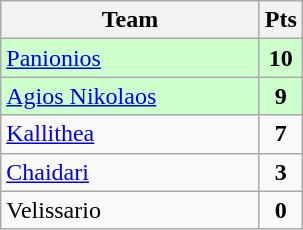<table class="wikitable" style="text-align: center;">
<tr>
<th width=165>Team</th>
<th width=20>Pts</th>
</tr>
<tr bgcolor="#ccffcc">
<td align=left><a href='#'>Panionios</a></td>
<td><strong>10</strong></td>
</tr>
<tr bgcolor="#ccffcc">
<td align=left><a href='#'>Agios Nikolaos</a></td>
<td><strong>9</strong></td>
</tr>
<tr>
<td align=left><a href='#'>Kallithea</a></td>
<td><strong>7</strong></td>
</tr>
<tr>
<td align=left><a href='#'>Chaidari</a></td>
<td><strong>3</strong></td>
</tr>
<tr>
<td align=left>Velissario</td>
<td><strong>0</strong></td>
</tr>
</table>
